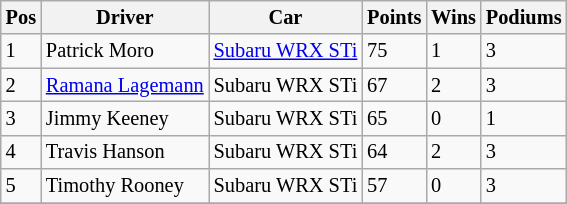<table class="wikitable" style="font-size: 85%">
<tr>
<th>Pos</th>
<th>Driver</th>
<th>Car</th>
<th>Points</th>
<th>Wins</th>
<th>Podiums</th>
</tr>
<tr>
<td>1</td>
<td>Patrick Moro</td>
<td><a href='#'>Subaru WRX STi</a></td>
<td>75</td>
<td>1</td>
<td>3</td>
</tr>
<tr>
<td>2</td>
<td><a href='#'>Ramana Lagemann</a></td>
<td>Subaru WRX STi</td>
<td>67</td>
<td>2</td>
<td>3</td>
</tr>
<tr>
<td>3</td>
<td>Jimmy Keeney</td>
<td>Subaru WRX STi</td>
<td>65</td>
<td>0</td>
<td>1</td>
</tr>
<tr>
<td>4</td>
<td>Travis Hanson</td>
<td>Subaru WRX STi</td>
<td>64</td>
<td>2</td>
<td>3</td>
</tr>
<tr>
<td>5</td>
<td>Timothy Rooney</td>
<td>Subaru WRX STi</td>
<td>57</td>
<td>0</td>
<td>3</td>
</tr>
<tr style="background:#cef2e0; color:black">
</tr>
</table>
